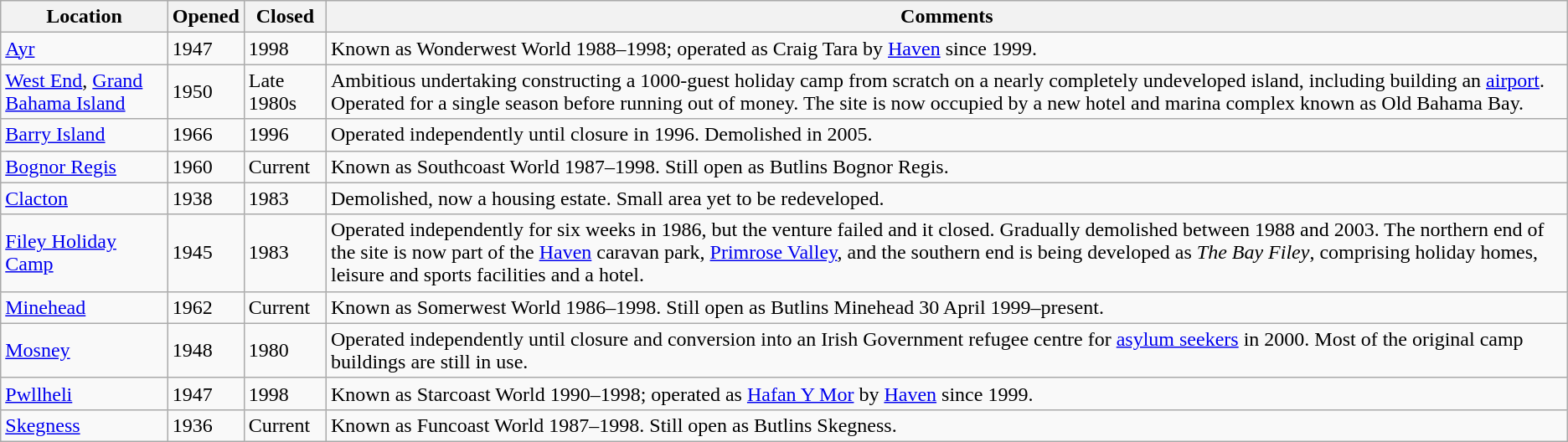<table class="wikitable sortable">
<tr>
<th>Location</th>
<th>Opened</th>
<th>Closed</th>
<th>Comments</th>
</tr>
<tr>
<td><a href='#'>Ayr</a></td>
<td>1947</td>
<td>1998</td>
<td>Known as Wonderwest World 1988–1998; operated as Craig Tara by <a href='#'>Haven</a> since 1999.</td>
</tr>
<tr>
<td><a href='#'>West End</a>, <a href='#'>Grand Bahama Island</a></td>
<td>1950</td>
<td>Late 1980s</td>
<td>Ambitious undertaking constructing a 1000-guest holiday camp from scratch on a nearly completely undeveloped island, including building an <a href='#'>airport</a>. Operated for a single season before running out of money. The site is now occupied by a new hotel and marina complex known as Old Bahama Bay.</td>
</tr>
<tr>
<td><a href='#'>Barry Island</a></td>
<td>1966</td>
<td>1996</td>
<td>Operated independently until closure in 1996. Demolished in 2005.</td>
</tr>
<tr>
<td><a href='#'>Bognor Regis</a></td>
<td>1960</td>
<td>Current</td>
<td>Known as Southcoast World 1987–1998. Still open as Butlins Bognor Regis.</td>
</tr>
<tr>
<td><a href='#'>Clacton</a></td>
<td>1938</td>
<td>1983</td>
<td>Demolished, now a housing estate. Small area yet to be redeveloped.</td>
</tr>
<tr>
<td><a href='#'>Filey Holiday Camp</a></td>
<td>1945</td>
<td>1983</td>
<td>Operated independently for six weeks in 1986, but the venture failed and it closed. Gradually demolished between 1988 and 2003. The northern end of the site is now part of the <a href='#'>Haven</a> caravan park, <a href='#'>Primrose Valley</a>, and the southern end is being developed as <em>The Bay Filey</em>, comprising holiday homes, leisure and sports facilities and a hotel.</td>
</tr>
<tr>
<td><a href='#'>Minehead</a></td>
<td>1962</td>
<td>Current</td>
<td>Known as Somerwest World 1986–1998. Still open as Butlins Minehead 30 April 1999–present.</td>
</tr>
<tr>
<td><a href='#'>Mosney</a></td>
<td>1948</td>
<td>1980</td>
<td>Operated independently until closure and conversion into an Irish Government refugee centre for <a href='#'>asylum seekers</a> in 2000. Most of the original camp buildings are still in use.</td>
</tr>
<tr>
<td><a href='#'>Pwllheli</a></td>
<td>1947</td>
<td>1998</td>
<td>Known as Starcoast World 1990–1998; operated as <a href='#'>Hafan Y Mor</a> by <a href='#'>Haven</a> since 1999.</td>
</tr>
<tr>
<td><a href='#'>Skegness</a></td>
<td>1936</td>
<td>Current</td>
<td>Known as Funcoast World 1987–1998. Still open as Butlins Skegness.</td>
</tr>
</table>
